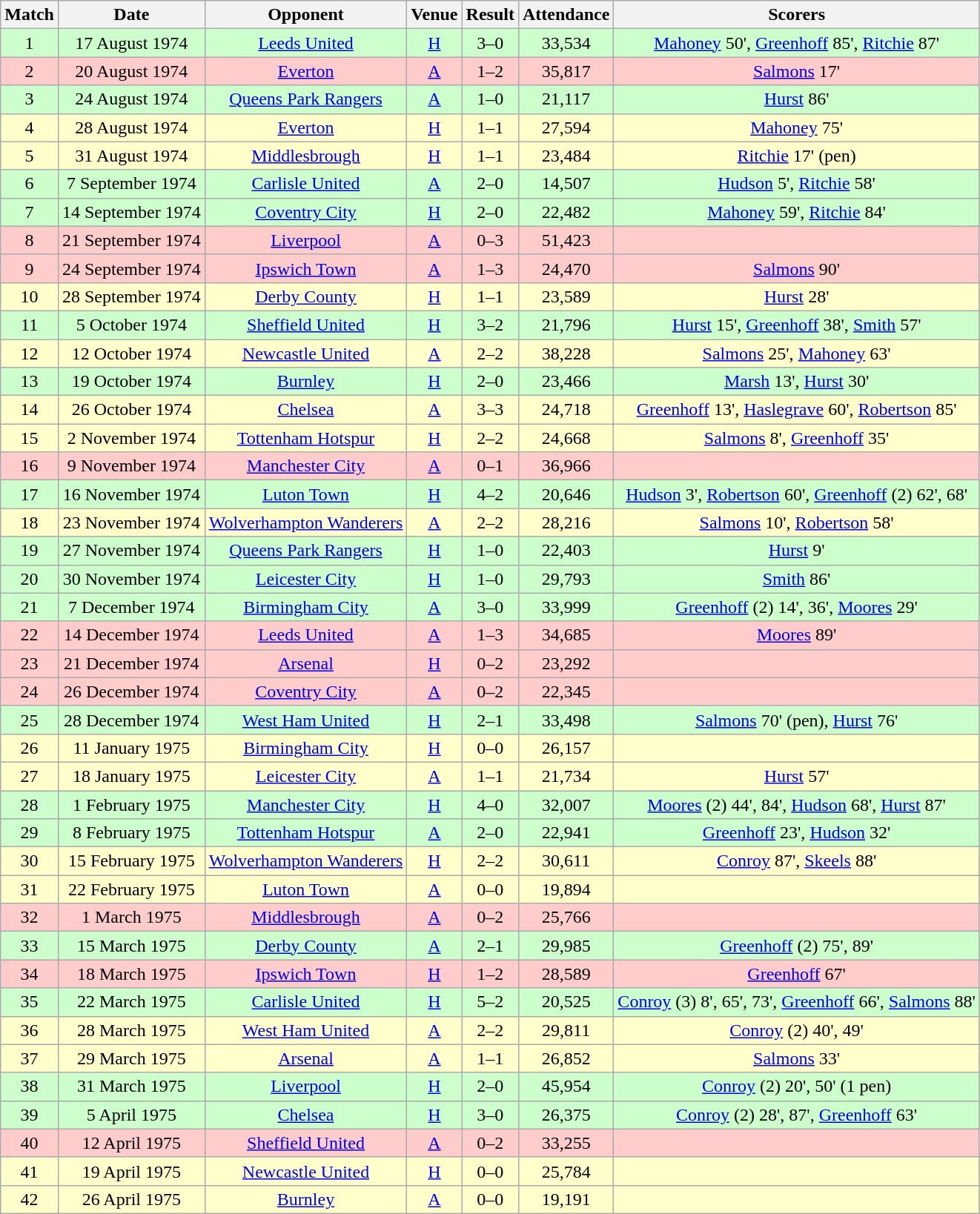<table class="wikitable" style="font-size:100%; text-align:center">
<tr>
<th>Match</th>
<th>Date</th>
<th>Opponent</th>
<th>Venue</th>
<th>Result</th>
<th>Attendance</th>
<th>Scorers</th>
</tr>
<tr style="background-color: #CCFFCC;">
<td>1</td>
<td>17 August 1974</td>
<td><a href='#'>Leeds United</a></td>
<td><a href='#'>H</a></td>
<td>3–0</td>
<td>33,534</td>
<td><a href='#'>Mahoney</a> 50', <a href='#'>Greenhoff</a> 85', <a href='#'>Ritchie</a> 87'</td>
</tr>
<tr style="background-color: #FFCCCC;">
<td>2</td>
<td>20 August 1974</td>
<td><a href='#'>Everton</a></td>
<td><a href='#'>A</a></td>
<td>1–2</td>
<td>35,817</td>
<td><a href='#'>Salmons</a> 17'</td>
</tr>
<tr style="background-color: #CCFFCC;">
<td>3</td>
<td>24 August 1974</td>
<td><a href='#'>Queens Park Rangers</a></td>
<td><a href='#'>A</a></td>
<td>1–0</td>
<td>21,117</td>
<td><a href='#'>Hurst</a> 86'</td>
</tr>
<tr style="background-color: #FFFFCC;">
<td>4</td>
<td>28 August 1974</td>
<td><a href='#'>Everton</a></td>
<td><a href='#'>H</a></td>
<td>1–1</td>
<td>27,594</td>
<td><a href='#'>Mahoney</a> 75'</td>
</tr>
<tr style="background-color: #FFFFCC;">
<td>5</td>
<td>31 August 1974</td>
<td><a href='#'>Middlesbrough</a></td>
<td><a href='#'>H</a></td>
<td>1–1</td>
<td>23,484</td>
<td><a href='#'>Ritchie</a> 17' (pen)</td>
</tr>
<tr style="background-color: #CCFFCC;">
<td>6</td>
<td>7 September 1974</td>
<td><a href='#'>Carlisle United</a></td>
<td><a href='#'>A</a></td>
<td>2–0</td>
<td>14,507</td>
<td><a href='#'>Hudson</a> 5', <a href='#'>Ritchie</a> 58'</td>
</tr>
<tr style="background-color: #CCFFCC;">
<td>7</td>
<td>14 September 1974</td>
<td><a href='#'>Coventry City</a></td>
<td><a href='#'>H</a></td>
<td>2–0</td>
<td>22,482</td>
<td><a href='#'>Mahoney</a> 59', <a href='#'>Ritchie</a> 84'</td>
</tr>
<tr style="background-color: #FFCCCC;">
<td>8</td>
<td>21 September 1974</td>
<td><a href='#'>Liverpool</a></td>
<td><a href='#'>A</a></td>
<td>0–3</td>
<td>51,423</td>
<td></td>
</tr>
<tr style="background-color: #FFCCCC;">
<td>9</td>
<td>24 September 1974</td>
<td><a href='#'>Ipswich Town</a></td>
<td><a href='#'>A</a></td>
<td>1–3</td>
<td>24,470</td>
<td><a href='#'>Salmons</a> 90'</td>
</tr>
<tr style="background-color: #FFFFCC;">
<td>10</td>
<td>28 September 1974</td>
<td><a href='#'>Derby County</a></td>
<td><a href='#'>H</a></td>
<td>1–1</td>
<td>23,589</td>
<td><a href='#'>Hurst</a> 28'</td>
</tr>
<tr style="background-color: #CCFFCC;">
<td>11</td>
<td>5 October 1974</td>
<td><a href='#'>Sheffield United</a></td>
<td><a href='#'>H</a></td>
<td>3–2</td>
<td>21,796</td>
<td><a href='#'>Hurst</a> 15', <a href='#'>Greenhoff</a> 38', <a href='#'>Smith</a> 57'</td>
</tr>
<tr style="background-color: #FFFFCC;">
<td>12</td>
<td>12 October 1974</td>
<td><a href='#'>Newcastle United</a></td>
<td><a href='#'>A</a></td>
<td>2–2</td>
<td>38,228</td>
<td><a href='#'>Salmons</a> 25', <a href='#'>Mahoney</a> 63'</td>
</tr>
<tr style="background-color: #CCFFCC;">
<td>13</td>
<td>19 October 1974</td>
<td><a href='#'>Burnley</a></td>
<td><a href='#'>H</a></td>
<td>2–0</td>
<td>23,466</td>
<td><a href='#'>Marsh</a> 13', <a href='#'>Hurst</a> 30'</td>
</tr>
<tr style="background-color: #FFFFCC;">
<td>14</td>
<td>26 October 1974</td>
<td><a href='#'>Chelsea</a></td>
<td><a href='#'>A</a></td>
<td>3–3</td>
<td>24,718</td>
<td><a href='#'>Greenhoff</a> 13', <a href='#'>Haslegrave</a> 60', <a href='#'>Robertson</a> 85'</td>
</tr>
<tr style="background-color: #FFFFCC;">
<td>15</td>
<td>2 November 1974</td>
<td><a href='#'>Tottenham Hotspur</a></td>
<td><a href='#'>H</a></td>
<td>2–2</td>
<td>24,668</td>
<td><a href='#'>Salmons</a> 8', <a href='#'>Greenhoff</a> 35'</td>
</tr>
<tr style="background-color: #FFCCCC;">
<td>16</td>
<td>9 November 1974</td>
<td><a href='#'>Manchester City</a></td>
<td><a href='#'>A</a></td>
<td>0–1</td>
<td>36,966</td>
<td></td>
</tr>
<tr style="background-color: #CCFFCC;">
<td>17</td>
<td>16 November 1974</td>
<td><a href='#'>Luton Town</a></td>
<td><a href='#'>H</a></td>
<td>4–2</td>
<td>20,646</td>
<td><a href='#'>Hudson</a> 3', <a href='#'>Robertson</a> 60', <a href='#'>Greenhoff</a> (2) 62', 68'</td>
</tr>
<tr style="background-color: #FFFFCC;">
<td>18</td>
<td>23 November 1974</td>
<td><a href='#'>Wolverhampton Wanderers</a></td>
<td><a href='#'>A</a></td>
<td>2–2</td>
<td>28,216</td>
<td><a href='#'>Salmons</a> 10', <a href='#'>Robertson</a> 58'</td>
</tr>
<tr style="background-color: #CCFFCC;">
<td>19</td>
<td>27 November 1974</td>
<td><a href='#'>Queens Park Rangers</a></td>
<td><a href='#'>H</a></td>
<td>1–0</td>
<td>22,403</td>
<td><a href='#'>Hurst</a> 9'</td>
</tr>
<tr style="background-color: #CCFFCC;">
<td>20</td>
<td>30 November 1974</td>
<td><a href='#'>Leicester City</a></td>
<td><a href='#'>H</a></td>
<td>1–0</td>
<td>29,793</td>
<td><a href='#'>Smith</a> 86'</td>
</tr>
<tr style="background-color: #CCFFCC;">
<td>21</td>
<td>7 December 1974</td>
<td><a href='#'>Birmingham City</a></td>
<td><a href='#'>A</a></td>
<td>3–0</td>
<td>33,999</td>
<td><a href='#'>Greenhoff</a> (2) 14', 36', <a href='#'>Moores</a> 29'</td>
</tr>
<tr style="background-color: #FFCCCC;">
<td>22</td>
<td>14 December 1974</td>
<td><a href='#'>Leeds United</a></td>
<td><a href='#'>A</a></td>
<td>1–3</td>
<td>34,685</td>
<td><a href='#'>Moores</a> 89'</td>
</tr>
<tr style="background-color: #FFCCCC;">
<td>23</td>
<td>21 December 1974</td>
<td><a href='#'>Arsenal</a></td>
<td><a href='#'>H</a></td>
<td>0–2</td>
<td>23,292</td>
<td></td>
</tr>
<tr style="background-color: #FFCCCC;">
<td>24</td>
<td>26 December 1974</td>
<td><a href='#'>Coventry City</a></td>
<td><a href='#'>A</a></td>
<td>0–2</td>
<td>22,345</td>
<td></td>
</tr>
<tr style="background-color: #CCFFCC;">
<td>25</td>
<td>28 December 1974</td>
<td><a href='#'>West Ham United</a></td>
<td><a href='#'>H</a></td>
<td>2–1</td>
<td>33,498</td>
<td><a href='#'>Salmons</a> 70' (pen), <a href='#'>Hurst</a> 76'</td>
</tr>
<tr style="background-color: #FFFFCC;">
<td>26</td>
<td>11 January 1975</td>
<td><a href='#'>Birmingham City</a></td>
<td><a href='#'>H</a></td>
<td>0–0</td>
<td>26,157</td>
<td></td>
</tr>
<tr style="background-color: #FFFFCC;">
<td>27</td>
<td>18 January 1975</td>
<td><a href='#'>Leicester City</a></td>
<td><a href='#'>A</a></td>
<td>1–1</td>
<td>21,734</td>
<td><a href='#'>Hurst</a> 57'</td>
</tr>
<tr style="background-color: #CCFFCC;">
<td>28</td>
<td>1 February 1975</td>
<td><a href='#'>Manchester City</a></td>
<td><a href='#'>H</a></td>
<td>4–0</td>
<td>32,007</td>
<td><a href='#'>Moores</a> (2) 44', 84', <a href='#'>Hudson</a> 68', <a href='#'>Hurst</a> 87'</td>
</tr>
<tr style="background-color: #CCFFCC;">
<td>29</td>
<td>8 February 1975</td>
<td><a href='#'>Tottenham Hotspur</a></td>
<td><a href='#'>A</a></td>
<td>2–0</td>
<td>22,941</td>
<td><a href='#'>Greenhoff</a> 23', <a href='#'>Hudson</a> 32'</td>
</tr>
<tr style="background-color: #FFFFCC;">
<td>30</td>
<td>15 February 1975</td>
<td><a href='#'>Wolverhampton Wanderers</a></td>
<td><a href='#'>H</a></td>
<td>2–2</td>
<td>30,611</td>
<td><a href='#'>Conroy</a> 87', <a href='#'>Skeels</a> 88'</td>
</tr>
<tr style="background-color: #FFFFCC;">
<td>31</td>
<td>22 February 1975</td>
<td><a href='#'>Luton Town</a></td>
<td><a href='#'>A</a></td>
<td>0–0</td>
<td>19,894</td>
<td></td>
</tr>
<tr style="background-color: #FFCCCC;">
<td>32</td>
<td>1 March 1975</td>
<td><a href='#'>Middlesbrough</a></td>
<td><a href='#'>A</a></td>
<td>0–2</td>
<td>25,766</td>
<td></td>
</tr>
<tr style="background-color: #CCFFCC;">
<td>33</td>
<td>15 March 1975</td>
<td><a href='#'>Derby County</a></td>
<td><a href='#'>A</a></td>
<td>2–1</td>
<td>29,985</td>
<td><a href='#'>Greenhoff</a> (2) 75', 89'</td>
</tr>
<tr style="background-color: #FFCCCC;">
<td>34</td>
<td>18 March 1975</td>
<td><a href='#'>Ipswich Town</a></td>
<td><a href='#'>H</a></td>
<td>1–2</td>
<td>28,589</td>
<td><a href='#'>Greenhoff</a>  67'</td>
</tr>
<tr style="background-color: #CCFFCC;">
<td>35</td>
<td>22 March 1975</td>
<td><a href='#'>Carlisle United</a></td>
<td><a href='#'>H</a></td>
<td>5–2</td>
<td>20,525</td>
<td><a href='#'>Conroy</a> (3) 8', 65', 73', <a href='#'>Greenhoff</a> 66', <a href='#'>Salmons</a> 88'</td>
</tr>
<tr style="background-color: #FFFFCC;">
<td>36</td>
<td>28 March 1975</td>
<td><a href='#'>West Ham United</a></td>
<td><a href='#'>A</a></td>
<td>2–2</td>
<td>29,811</td>
<td><a href='#'>Conroy</a> (2) 40', 49'</td>
</tr>
<tr style="background-color: #FFFFCC;">
<td>37</td>
<td>29 March 1975</td>
<td><a href='#'>Arsenal</a></td>
<td><a href='#'>A</a></td>
<td>1–1</td>
<td>26,852</td>
<td><a href='#'>Salmons</a> 33'</td>
</tr>
<tr style="background-color: #CCFFCC;">
<td>38</td>
<td>31 March 1975</td>
<td><a href='#'>Liverpool</a></td>
<td><a href='#'>H</a></td>
<td>2–0</td>
<td>45,954</td>
<td><a href='#'>Conroy</a> (2) 20', 50' (1 pen)</td>
</tr>
<tr style="background-color: #CCFFCC;">
<td>39</td>
<td>5 April 1975</td>
<td><a href='#'>Chelsea</a></td>
<td><a href='#'>H</a></td>
<td>3–0</td>
<td>26,375</td>
<td><a href='#'>Conroy</a> (2) 28', 87', <a href='#'>Greenhoff</a> 63'</td>
</tr>
<tr style="background-color: #FFCCCC;">
<td>40</td>
<td>12 April 1975</td>
<td><a href='#'>Sheffield United</a></td>
<td><a href='#'>A</a></td>
<td>0–2</td>
<td>33,255</td>
<td></td>
</tr>
<tr style="background-color: #FFFFCC;">
<td>41</td>
<td>19 April 1975</td>
<td><a href='#'>Newcastle United</a></td>
<td><a href='#'>H</a></td>
<td>0–0</td>
<td>25,784</td>
<td></td>
</tr>
<tr style="background-color: #FFFFCC;">
<td>42</td>
<td>26 April 1975</td>
<td><a href='#'>Burnley</a></td>
<td><a href='#'>A</a></td>
<td>0–0</td>
<td>19,191</td>
<td></td>
</tr>
</table>
